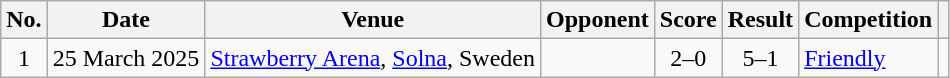<table class="wikitable sortable">
<tr>
<th scope="col">No.</th>
<th scope="col">Date</th>
<th scope="col">Venue</th>
<th scope="col">Opponent</th>
<th scope="col">Score</th>
<th scope="col">Result</th>
<th scope="col">Competition</th>
<th scope="col" class="unsortable"></th>
</tr>
<tr>
<td align="center">1</td>
<td>25 March 2025</td>
<td><a href='#'>Strawberry Arena</a>, <a href='#'>Solna</a>, Sweden</td>
<td></td>
<td align="center">2–0</td>
<td align="center">5–1</td>
<td><a href='#'>Friendly</a></td>
<td></td>
</tr>
</table>
